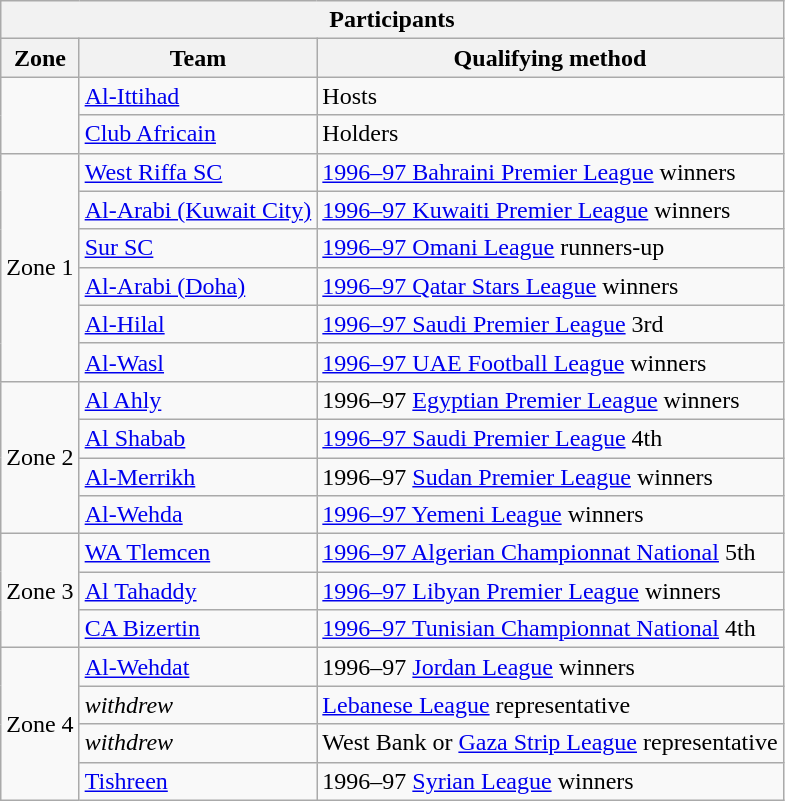<table class="wikitable">
<tr>
<th colspan=4>Participants</th>
</tr>
<tr>
<th>Zone</th>
<th>Team</th>
<th>Qualifying method</th>
</tr>
<tr>
<td rowspan=2></td>
<td> <a href='#'>Al-Ittihad</a></td>
<td>Hosts</td>
</tr>
<tr>
<td> <a href='#'>Club Africain</a></td>
<td>Holders</td>
</tr>
<tr>
<td rowspan=6>Zone 1</td>
<td> <a href='#'>West Riffa SC</a></td>
<td><a href='#'>1996–97 Bahraini Premier League</a> winners</td>
</tr>
<tr>
<td> <a href='#'>Al-Arabi (Kuwait City)</a></td>
<td><a href='#'>1996–97 Kuwaiti Premier League</a> winners</td>
</tr>
<tr>
<td> <a href='#'>Sur SC</a></td>
<td><a href='#'>1996–97 Omani League</a> runners-up</td>
</tr>
<tr>
<td> <a href='#'>Al-Arabi (Doha)</a></td>
<td><a href='#'>1996–97 Qatar Stars League</a> winners</td>
</tr>
<tr>
<td> <a href='#'>Al-Hilal</a></td>
<td><a href='#'>1996–97 Saudi Premier League</a> 3rd</td>
</tr>
<tr>
<td> <a href='#'>Al-Wasl</a></td>
<td><a href='#'>1996–97 UAE Football League</a> winners</td>
</tr>
<tr>
<td rowspan=4>Zone 2</td>
<td> <a href='#'>Al Ahly</a></td>
<td>1996–97 <a href='#'>Egyptian Premier League</a> winners</td>
</tr>
<tr>
<td> <a href='#'>Al Shabab</a></td>
<td><a href='#'>1996–97 Saudi Premier League</a> 4th</td>
</tr>
<tr>
<td> <a href='#'>Al-Merrikh</a></td>
<td>1996–97 <a href='#'>Sudan Premier League</a> winners</td>
</tr>
<tr>
<td> <a href='#'>Al-Wehda</a></td>
<td><a href='#'>1996–97 Yemeni League</a> winners</td>
</tr>
<tr>
<td rowspan=3>Zone 3</td>
<td> <a href='#'>WA Tlemcen</a></td>
<td><a href='#'>1996–97 Algerian Championnat National</a> 5th</td>
</tr>
<tr>
<td> <a href='#'>Al Tahaddy</a></td>
<td><a href='#'>1996–97 Libyan Premier League</a> winners</td>
</tr>
<tr>
<td> <a href='#'>CA Bizertin</a></td>
<td><a href='#'>1996–97 Tunisian Championnat National</a> 4th</td>
</tr>
<tr>
<td rowspan=4>Zone 4</td>
<td> <a href='#'>Al-Wehdat</a></td>
<td>1996–97 <a href='#'>Jordan League</a> winners</td>
</tr>
<tr>
<td> <em>withdrew</em></td>
<td><a href='#'>Lebanese League</a> representative</td>
</tr>
<tr>
<td> <em>withdrew</em></td>
<td>West Bank or <a href='#'>Gaza Strip League</a> representative</td>
</tr>
<tr>
<td> <a href='#'>Tishreen</a></td>
<td>1996–97 <a href='#'>Syrian League</a> winners</td>
</tr>
</table>
